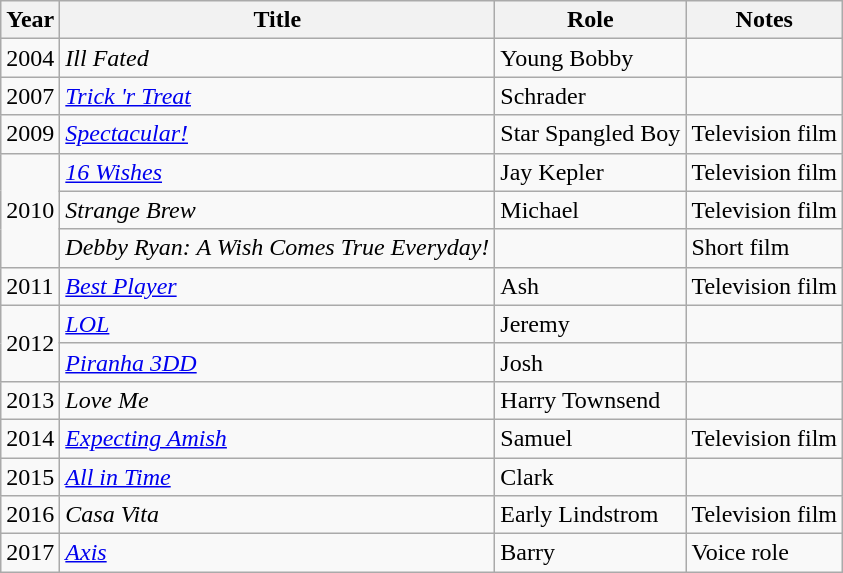<table class="wikitable sortable">
<tr>
<th>Year</th>
<th>Title</th>
<th>Role</th>
<th class="unsortable">Notes</th>
</tr>
<tr>
<td>2004</td>
<td><em>Ill Fated</em></td>
<td>Young Bobby</td>
<td></td>
</tr>
<tr>
<td>2007</td>
<td><em><a href='#'>Trick 'r Treat</a></em></td>
<td>Schrader</td>
<td></td>
</tr>
<tr>
<td>2009</td>
<td><em><a href='#'>Spectacular!</a></em></td>
<td>Star Spangled Boy</td>
<td>Television film</td>
</tr>
<tr>
<td rowspan="3">2010</td>
<td><em><a href='#'>16 Wishes</a></em></td>
<td>Jay Kepler</td>
<td>Television film</td>
</tr>
<tr>
<td><em>Strange Brew</em></td>
<td>Michael</td>
<td>Television film</td>
</tr>
<tr>
<td><em>Debby Ryan: A Wish Comes True Everyday!</em></td>
<td></td>
<td>Short film</td>
</tr>
<tr>
<td>2011</td>
<td><em><a href='#'>Best Player</a></em></td>
<td>Ash</td>
<td>Television film</td>
</tr>
<tr>
<td rowspan="2">2012</td>
<td><em><a href='#'>LOL</a></em></td>
<td>Jeremy</td>
<td></td>
</tr>
<tr>
<td><em><a href='#'>Piranha 3DD</a></em></td>
<td>Josh</td>
<td></td>
</tr>
<tr>
<td>2013</td>
<td><em>Love Me</em></td>
<td>Harry Townsend</td>
<td></td>
</tr>
<tr>
<td>2014</td>
<td><em><a href='#'>Expecting Amish</a></em></td>
<td>Samuel</td>
<td>Television film</td>
</tr>
<tr>
<td>2015</td>
<td><em><a href='#'>All in Time</a></em></td>
<td>Clark</td>
<td></td>
</tr>
<tr>
<td>2016</td>
<td><em>Casa Vita</em></td>
<td>Early Lindstrom</td>
<td>Television film</td>
</tr>
<tr>
<td>2017</td>
<td><em><a href='#'>Axis</a></em></td>
<td>Barry</td>
<td>Voice role</td>
</tr>
</table>
